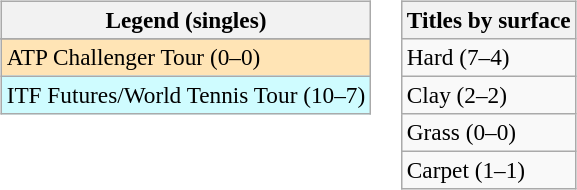<table>
<tr valign=top>
<td><br><table class=wikitable style=font-size:97%>
<tr>
<th>Legend (singles)</th>
</tr>
<tr bgcolor=e5d1cb>
</tr>
<tr bgcolor=moccasin>
<td>ATP Challenger Tour (0–0)</td>
</tr>
<tr bgcolor=cffcff>
<td>ITF Futures/World Tennis Tour (10–7)</td>
</tr>
</table>
</td>
<td><br><table class=wikitable style=font-size:97%>
<tr>
<th>Titles by surface</th>
</tr>
<tr>
<td>Hard (7–4)</td>
</tr>
<tr>
<td>Clay (2–2)</td>
</tr>
<tr>
<td>Grass (0–0)</td>
</tr>
<tr>
<td>Carpet (1–1)</td>
</tr>
</table>
</td>
</tr>
</table>
